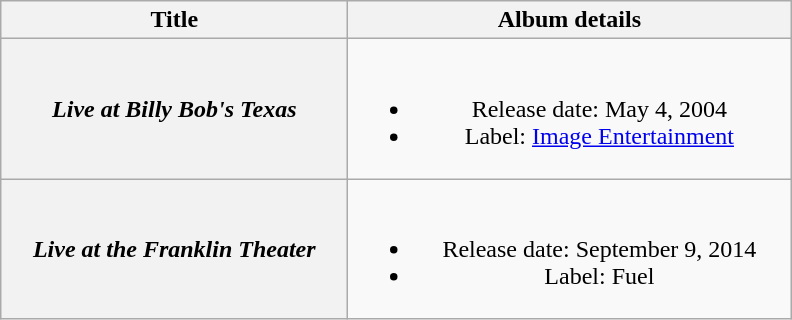<table class="wikitable plainrowheaders" style="text-align:center;">
<tr>
<th style="width:14em;">Title</th>
<th style="width:18em;">Album details</th>
</tr>
<tr>
<th scope="row"><em>Live at Billy Bob's Texas</em></th>
<td><br><ul><li>Release date:  May 4, 2004</li><li>Label: <a href='#'>Image Entertainment</a></li></ul></td>
</tr>
<tr>
<th scope="row"><em>Live at the Franklin Theater</em></th>
<td><br><ul><li>Release date: September 9, 2014</li><li>Label: Fuel</li></ul></td>
</tr>
</table>
